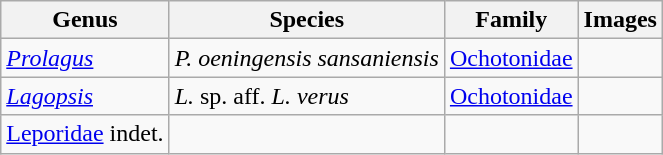<table class="wikitable sortable">
<tr>
<th>Genus</th>
<th>Species</th>
<th>Family</th>
<th>Images</th>
</tr>
<tr>
<td><em><a href='#'>Prolagus</a></em></td>
<td><em>P. oeningensis sansaniensis</em></td>
<td><a href='#'>Ochotonidae</a></td>
<td></td>
</tr>
<tr>
<td><em><a href='#'>Lagopsis</a></em></td>
<td><em>L.</em> sp. aff. <em>L. verus</em></td>
<td><a href='#'>Ochotonidae</a></td>
<td></td>
</tr>
<tr>
<td><a href='#'>Leporidae</a> indet.</td>
<td></td>
<td></td>
</tr>
</table>
